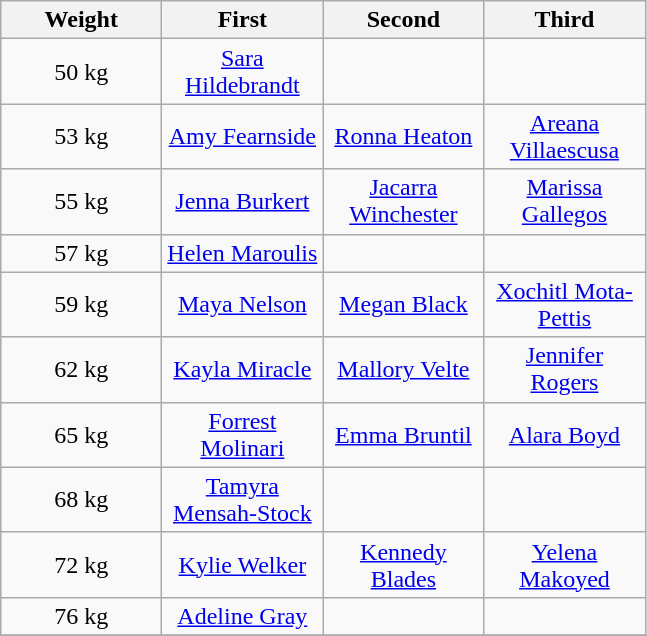<table class="wikitable" style="text-align: center;">
<tr>
<th style="width:100px;">Weight</th>
<th style="width:100px;">First</th>
<th style="width:100px;">Second</th>
<th style="width:100px;">Third</th>
</tr>
<tr>
<td>50 kg</td>
<td><a href='#'>Sara Hildebrandt</a></td>
<td></td>
<td></td>
</tr>
<tr>
<td>53 kg</td>
<td><a href='#'>Amy Fearnside</a></td>
<td><a href='#'>Ronna Heaton</a></td>
<td><a href='#'>Areana Villaescusa</a></td>
</tr>
<tr>
<td>55 kg</td>
<td><a href='#'>Jenna Burkert</a></td>
<td><a href='#'>Jacarra Winchester</a></td>
<td><a href='#'>Marissa Gallegos</a></td>
</tr>
<tr>
<td>57 kg</td>
<td><a href='#'>Helen Maroulis</a></td>
<td></td>
<td></td>
</tr>
<tr>
<td>59 kg</td>
<td><a href='#'>Maya Nelson</a></td>
<td><a href='#'>Megan Black</a></td>
<td><a href='#'>Xochitl Mota-Pettis</a></td>
</tr>
<tr>
<td>62 kg</td>
<td><a href='#'>Kayla Miracle</a></td>
<td><a href='#'>Mallory Velte</a></td>
<td><a href='#'>Jennifer Rogers</a></td>
</tr>
<tr>
<td>65 kg</td>
<td><a href='#'>Forrest Molinari</a></td>
<td><a href='#'>Emma Bruntil</a></td>
<td><a href='#'>Alara Boyd</a></td>
</tr>
<tr>
<td>68 kg</td>
<td><a href='#'>Tamyra Mensah-Stock</a></td>
<td></td>
<td></td>
</tr>
<tr>
<td>72 kg</td>
<td><a href='#'>Kylie Welker</a></td>
<td><a href='#'>Kennedy Blades</a></td>
<td><a href='#'>Yelena Makoyed</a></td>
</tr>
<tr>
<td>76 kg</td>
<td><a href='#'>Adeline Gray</a></td>
<td></td>
<td></td>
</tr>
<tr>
</tr>
</table>
